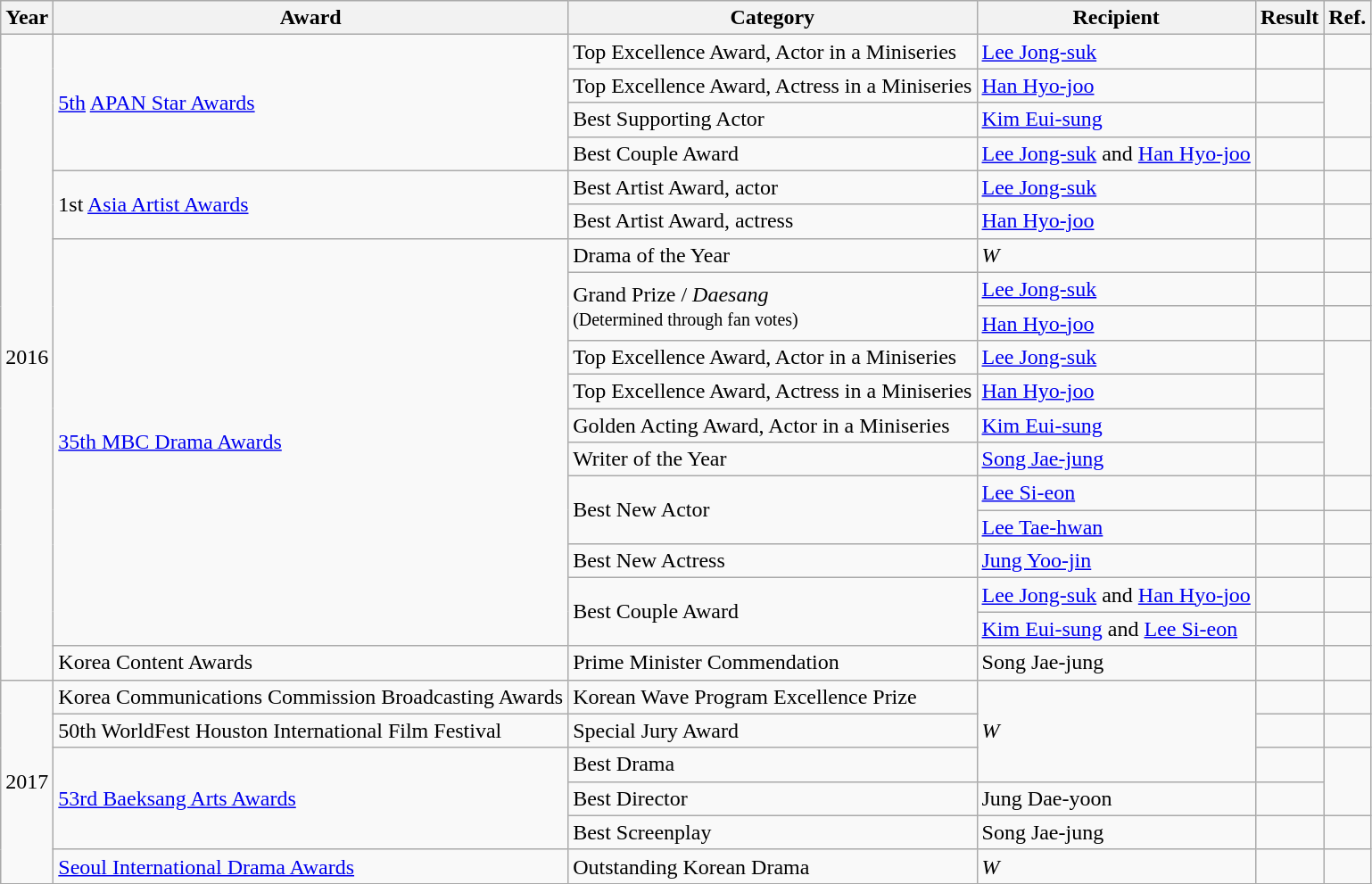<table class="wikitable">
<tr>
<th>Year</th>
<th>Award</th>
<th>Category</th>
<th>Recipient</th>
<th>Result</th>
<th>Ref.</th>
</tr>
<tr>
<td rowspan=19>2016</td>
<td rowspan=4><a href='#'>5th</a> <a href='#'>APAN Star Awards</a></td>
<td>Top Excellence Award, Actor in a Miniseries</td>
<td><a href='#'>Lee Jong-suk</a></td>
<td></td>
<td></td>
</tr>
<tr>
<td>Top Excellence Award, Actress in a Miniseries</td>
<td><a href='#'>Han Hyo-joo</a></td>
<td></td>
<td rowspan=2></td>
</tr>
<tr>
<td>Best Supporting Actor</td>
<td><a href='#'>Kim Eui-sung</a></td>
<td></td>
</tr>
<tr>
<td>Best Couple Award</td>
<td><a href='#'>Lee Jong-suk</a> and <a href='#'>Han Hyo-joo</a></td>
<td></td>
<td></td>
</tr>
<tr>
<td rowspan=2>1st <a href='#'>Asia Artist Awards</a></td>
<td>Best Artist Award, actor</td>
<td><a href='#'>Lee Jong-suk</a></td>
<td></td>
<td></td>
</tr>
<tr>
<td>Best Artist Award, actress</td>
<td><a href='#'>Han Hyo-joo</a></td>
<td></td>
<td></td>
</tr>
<tr>
<td rowspan=12><a href='#'>35th MBC Drama Awards</a></td>
<td>Drama of the Year</td>
<td><em>W</em></td>
<td></td>
<td></td>
</tr>
<tr>
<td rowspan=2>Grand Prize / <em>Daesang</em> <br><small>(Determined through fan votes)</small></td>
<td><a href='#'>Lee Jong-suk</a></td>
<td></td>
<td></td>
</tr>
<tr>
<td><a href='#'>Han Hyo-joo</a></td>
<td></td>
<td></td>
</tr>
<tr>
<td>Top Excellence Award, Actor in a Miniseries</td>
<td><a href='#'>Lee Jong-suk</a></td>
<td></td>
<td rowspan=4></td>
</tr>
<tr>
<td>Top Excellence Award, Actress in a Miniseries</td>
<td><a href='#'>Han Hyo-joo</a></td>
<td></td>
</tr>
<tr>
<td>Golden Acting Award, Actor in a Miniseries</td>
<td><a href='#'>Kim Eui-sung</a></td>
<td></td>
</tr>
<tr>
<td>Writer of the Year</td>
<td><a href='#'>Song Jae-jung</a></td>
<td></td>
</tr>
<tr>
<td rowspan=2>Best New Actor</td>
<td><a href='#'>Lee Si-eon</a></td>
<td></td>
<td></td>
</tr>
<tr>
<td><a href='#'>Lee Tae-hwan</a></td>
<td></td>
<td></td>
</tr>
<tr>
<td>Best New Actress</td>
<td><a href='#'>Jung Yoo-jin</a></td>
<td></td>
<td></td>
</tr>
<tr>
<td rowspan=2>Best Couple Award</td>
<td><a href='#'>Lee Jong-suk</a> and <a href='#'>Han Hyo-joo</a></td>
<td></td>
<td></td>
</tr>
<tr>
<td><a href='#'>Kim Eui-sung</a> and <a href='#'>Lee Si-eon</a></td>
<td></td>
<td></td>
</tr>
<tr>
<td>Korea Content Awards</td>
<td>Prime Minister Commendation</td>
<td>Song Jae-jung</td>
<td></td>
<td></td>
</tr>
<tr>
<td rowspan="6">2017</td>
<td rowspan=1>Korea Communications Commission Broadcasting Awards</td>
<td>Korean Wave Program Excellence Prize</td>
<td rowspan=3><em>W</em></td>
<td></td>
<td></td>
</tr>
<tr>
<td>50th WorldFest Houston International Film Festival</td>
<td>Special Jury Award</td>
<td></td>
<td></td>
</tr>
<tr>
<td rowspan="3"><a href='#'>53rd Baeksang Arts Awards</a></td>
<td>Best Drama</td>
<td></td>
<td rowspan=2></td>
</tr>
<tr>
<td>Best Director</td>
<td>Jung Dae-yoon</td>
<td></td>
</tr>
<tr>
<td>Best Screenplay</td>
<td>Song Jae-jung</td>
<td></td>
<td></td>
</tr>
<tr>
<td><a href='#'>Seoul International Drama Awards</a></td>
<td>Outstanding Korean Drama</td>
<td><em>W</em></td>
<td></td>
<td></td>
</tr>
<tr>
</tr>
</table>
